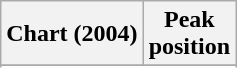<table class="wikitable sortable plainrowheaders">
<tr>
<th>Chart (2004)</th>
<th>Peak<br>position</th>
</tr>
<tr>
</tr>
<tr>
</tr>
</table>
